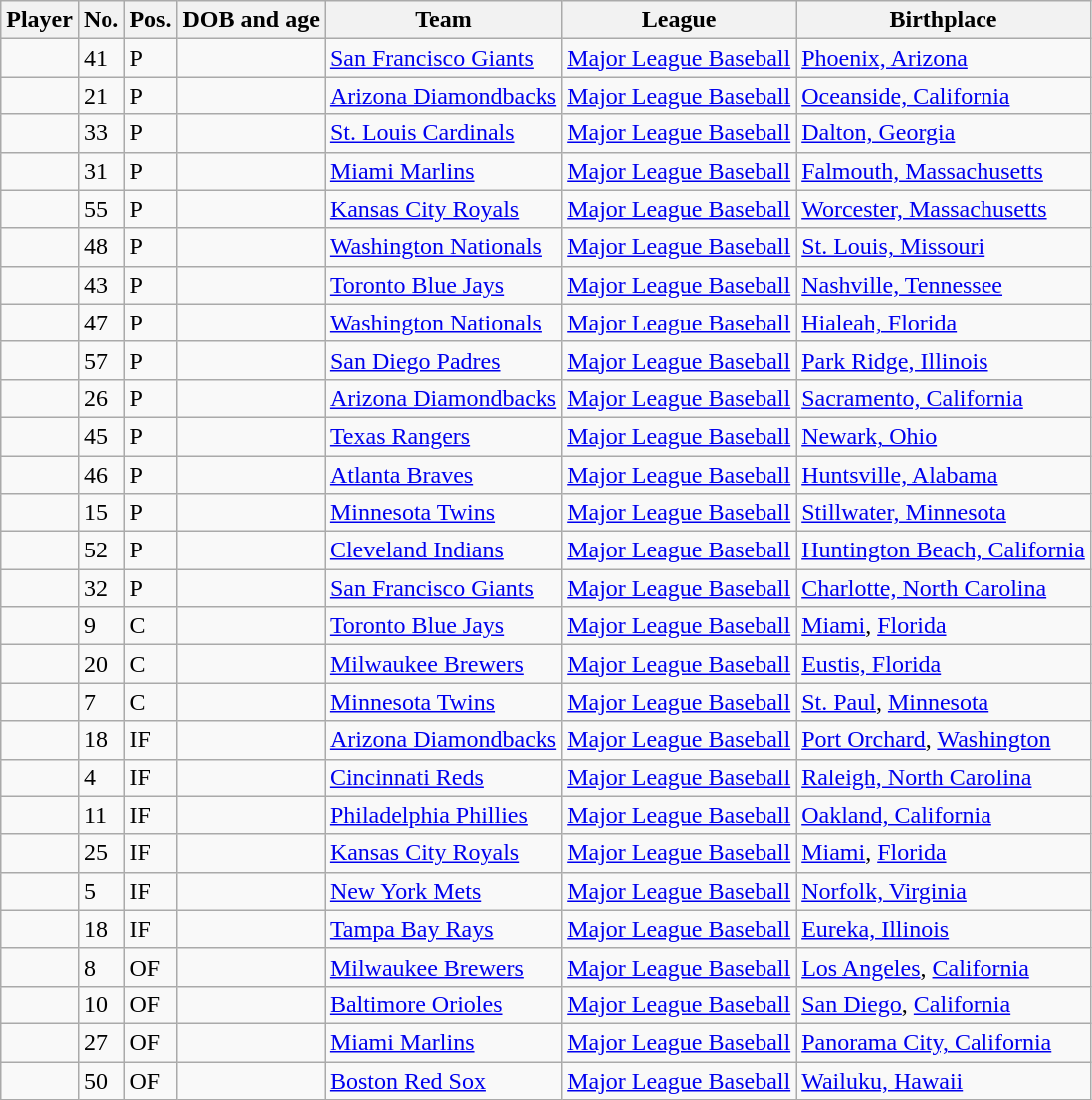<table class="wikitable sortable">
<tr>
<th>Player</th>
<th>No.</th>
<th>Pos.</th>
<th>DOB and age</th>
<th>Team</th>
<th>League</th>
<th>Birthplace</th>
</tr>
<tr>
<td></td>
<td>41</td>
<td>P</td>
<td></td>
<td> <a href='#'>San Francisco Giants</a></td>
<td><a href='#'>Major League Baseball</a></td>
<td><a href='#'>Phoenix, Arizona</a></td>
</tr>
<tr>
<td></td>
<td>21</td>
<td>P</td>
<td></td>
<td> <a href='#'>Arizona Diamondbacks</a></td>
<td><a href='#'>Major League Baseball</a></td>
<td><a href='#'>Oceanside, California</a></td>
</tr>
<tr>
<td></td>
<td>33</td>
<td>P</td>
<td></td>
<td> <a href='#'>St. Louis Cardinals</a></td>
<td><a href='#'>Major League Baseball</a></td>
<td><a href='#'>Dalton, Georgia</a></td>
</tr>
<tr>
<td></td>
<td>31</td>
<td>P</td>
<td></td>
<td> <a href='#'>Miami Marlins</a></td>
<td><a href='#'>Major League Baseball</a></td>
<td><a href='#'>Falmouth, Massachusetts</a></td>
</tr>
<tr>
<td></td>
<td>55</td>
<td>P</td>
<td></td>
<td> <a href='#'>Kansas City Royals</a></td>
<td><a href='#'>Major League Baseball</a></td>
<td><a href='#'>Worcester, Massachusetts</a></td>
</tr>
<tr>
<td></td>
<td>48</td>
<td>P</td>
<td></td>
<td> <a href='#'>Washington Nationals</a></td>
<td><a href='#'>Major League Baseball</a></td>
<td><a href='#'>St. Louis, Missouri</a></td>
</tr>
<tr>
<td></td>
<td>43</td>
<td>P</td>
<td></td>
<td> <a href='#'>Toronto Blue Jays</a></td>
<td><a href='#'>Major League Baseball</a></td>
<td><a href='#'>Nashville, Tennessee</a></td>
</tr>
<tr>
<td></td>
<td>47</td>
<td>P</td>
<td></td>
<td> <a href='#'>Washington Nationals</a></td>
<td><a href='#'>Major League Baseball</a></td>
<td><a href='#'>Hialeah, Florida</a></td>
</tr>
<tr>
<td></td>
<td>57</td>
<td>P</td>
<td></td>
<td> <a href='#'>San Diego Padres</a></td>
<td><a href='#'>Major League Baseball</a></td>
<td><a href='#'>Park Ridge, Illinois</a></td>
</tr>
<tr>
<td></td>
<td>26</td>
<td>P</td>
<td></td>
<td> <a href='#'>Arizona Diamondbacks</a></td>
<td><a href='#'>Major League Baseball</a></td>
<td><a href='#'>Sacramento, California</a></td>
</tr>
<tr>
<td></td>
<td>45</td>
<td>P</td>
<td></td>
<td> <a href='#'>Texas Rangers</a></td>
<td><a href='#'>Major League Baseball</a></td>
<td><a href='#'>Newark, Ohio</a></td>
</tr>
<tr>
<td></td>
<td>46</td>
<td>P</td>
<td></td>
<td> <a href='#'>Atlanta Braves</a></td>
<td><a href='#'>Major League Baseball</a></td>
<td><a href='#'>Huntsville, Alabama</a></td>
</tr>
<tr>
<td></td>
<td>15</td>
<td>P</td>
<td></td>
<td> <a href='#'>Minnesota Twins</a></td>
<td><a href='#'>Major League Baseball</a></td>
<td><a href='#'>Stillwater, Minnesota</a></td>
</tr>
<tr>
<td></td>
<td>52</td>
<td>P</td>
<td></td>
<td> <a href='#'>Cleveland Indians</a></td>
<td><a href='#'>Major League Baseball</a></td>
<td><a href='#'>Huntington Beach, California</a></td>
</tr>
<tr>
<td></td>
<td>32</td>
<td>P</td>
<td></td>
<td> <a href='#'>San Francisco Giants</a></td>
<td><a href='#'>Major League Baseball</a></td>
<td><a href='#'>Charlotte, North Carolina</a></td>
</tr>
<tr>
<td></td>
<td>9</td>
<td>C</td>
<td></td>
<td> <a href='#'>Toronto Blue Jays</a></td>
<td><a href='#'>Major League Baseball</a></td>
<td><a href='#'>Miami</a>, <a href='#'>Florida</a></td>
</tr>
<tr>
<td></td>
<td>20</td>
<td>C</td>
<td></td>
<td> <a href='#'>Milwaukee Brewers</a></td>
<td><a href='#'>Major League Baseball</a></td>
<td><a href='#'>Eustis, Florida</a></td>
</tr>
<tr>
<td></td>
<td>7</td>
<td>C</td>
<td></td>
<td> <a href='#'>Minnesota Twins</a></td>
<td><a href='#'>Major League Baseball</a></td>
<td><a href='#'>St. Paul</a>, <a href='#'>Minnesota</a></td>
</tr>
<tr>
<td></td>
<td>18</td>
<td>IF</td>
<td></td>
<td> <a href='#'>Arizona Diamondbacks</a></td>
<td><a href='#'>Major League Baseball</a></td>
<td><a href='#'>Port Orchard</a>, <a href='#'>Washington</a></td>
</tr>
<tr>
<td></td>
<td>4</td>
<td>IF</td>
<td></td>
<td> <a href='#'>Cincinnati Reds</a></td>
<td><a href='#'>Major League Baseball</a></td>
<td><a href='#'>Raleigh, North Carolina</a></td>
</tr>
<tr>
<td></td>
<td>11</td>
<td>IF</td>
<td></td>
<td> <a href='#'>Philadelphia Phillies</a></td>
<td><a href='#'>Major League Baseball</a></td>
<td><a href='#'>Oakland, California</a></td>
</tr>
<tr>
<td></td>
<td>25</td>
<td>IF</td>
<td></td>
<td> <a href='#'>Kansas City Royals</a></td>
<td><a href='#'>Major League Baseball</a></td>
<td><a href='#'>Miami</a>, <a href='#'>Florida</a></td>
</tr>
<tr>
<td></td>
<td>5</td>
<td>IF</td>
<td></td>
<td> <a href='#'>New York Mets</a></td>
<td><a href='#'>Major League Baseball</a></td>
<td><a href='#'>Norfolk, Virginia</a></td>
</tr>
<tr>
<td></td>
<td>18</td>
<td>IF</td>
<td></td>
<td> <a href='#'>Tampa Bay Rays</a></td>
<td><a href='#'>Major League Baseball</a></td>
<td><a href='#'>Eureka, Illinois</a></td>
</tr>
<tr>
<td></td>
<td>8</td>
<td>OF</td>
<td></td>
<td> <a href='#'>Milwaukee Brewers</a></td>
<td><a href='#'>Major League Baseball</a></td>
<td><a href='#'>Los Angeles</a>, <a href='#'>California</a></td>
</tr>
<tr>
<td></td>
<td>10</td>
<td>OF</td>
<td></td>
<td> <a href='#'>Baltimore Orioles</a></td>
<td><a href='#'>Major League Baseball</a></td>
<td><a href='#'>San Diego</a>, <a href='#'>California</a></td>
</tr>
<tr>
<td></td>
<td>27</td>
<td>OF</td>
<td></td>
<td> <a href='#'>Miami Marlins</a></td>
<td><a href='#'>Major League Baseball</a></td>
<td><a href='#'>Panorama City, California</a></td>
</tr>
<tr>
<td></td>
<td>50</td>
<td>OF</td>
<td></td>
<td> <a href='#'>Boston Red Sox</a></td>
<td><a href='#'>Major League Baseball</a></td>
<td><a href='#'>Wailuku, Hawaii</a></td>
</tr>
</table>
